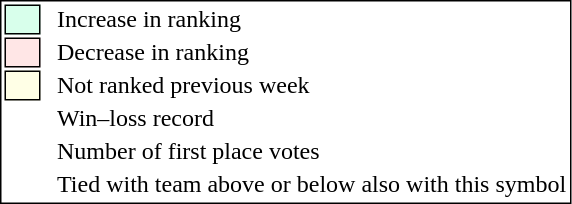<table style="border:1px solid black;">
<tr>
<td style="background:#D8FFEB; width:20px; border:1px solid black;"></td>
<td> </td>
<td>Increase in ranking</td>
</tr>
<tr>
<td style="background:#FFE6E6; width:20px; border:1px solid black;"></td>
<td> </td>
<td>Decrease in ranking</td>
</tr>
<tr>
<td style="background:#FFFFE6; width:20px; border:1px solid black;"></td>
<td> </td>
<td>Not ranked previous week</td>
</tr>
<tr>
<td></td>
<td> </td>
<td>Win–loss record</td>
</tr>
<tr>
<td></td>
<td> </td>
<td>Number of first place votes</td>
</tr>
<tr>
<td></td>
<td></td>
<td>Tied with team above or below also with this symbol</td>
</tr>
</table>
